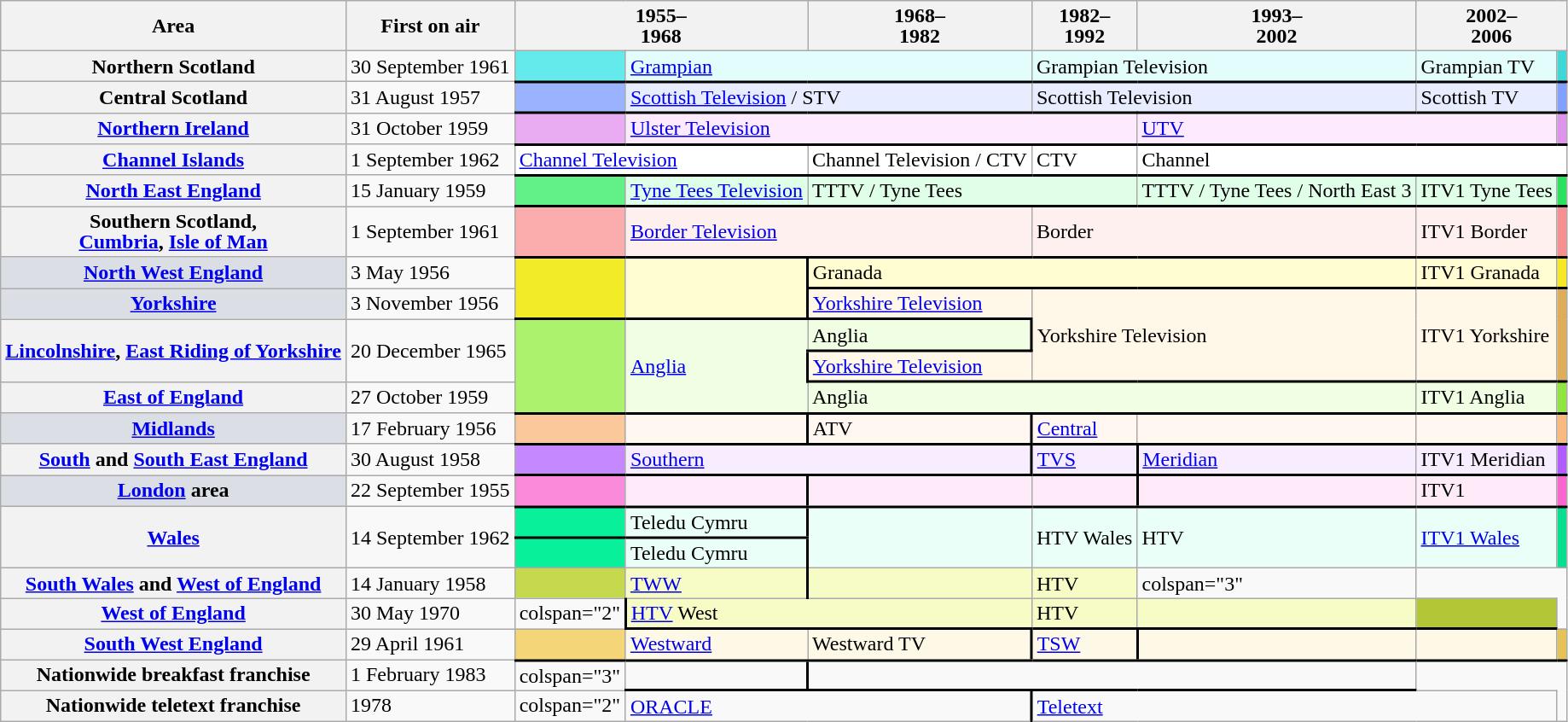<table class="wikitable sortable" style="line-height:100%;">
<tr>
<th>Area</th>
<th data-sort-type=date>First on air</th>
<th colspan="2">1955–<br>1968</th>
<th>1968–<br>1982</th>
<th>1982–<br>1992</th>
<th>1993–<br>2002</th>
<th colspan="2">2002–<br>2006</th>
</tr>
<tr>
<th scope="row">Northern Scotland</th>
<td>30 September 1961</td>
<td style="background:#64eaea; border-bottom: 2px solid black"></td>
<td colspan="2" style="border-bottom: 2px solid black; background:#e3fcfc;"><a href='#'>Grampian</a></td>
<td colspan="2" style="border-bottom: 2px solid black; background:#e3fcfc;">Grampian Television</td>
<td style="border-bottom: 2px solid black; background:#e3fcfc;">Grampian TV</td>
<td style="background:#40d7d7; border-bottom: 2px solid black";></td>
</tr>
<tr>
<th scope="row">Central Scotland</th>
<td>31 August 1957</td>
<td style="background:#9bb2ff; border-bottom: 2px solid black";></td>
<td colspan="2" style="border-bottom: 2px solid black; background:#e7ecff;"><a href='#'>Scottish Television</a> / STV</td>
<td colspan="2" style="border-bottom: 2px solid black; background:#e7ecff;">Scottish Television</td>
<td style="border-bottom: 2px solid black; background:#e7ecff;">Scottish TV</td>
<td style="background:#82a0ff; border-bottom: 2px solid black";></td>
</tr>
<tr>
<th scope="row"><a href='#'>Northern Ireland</a></th>
<td>31 October 1959</td>
<td style="background:#e9abf2; border-bottom: 2px solid black;"></td>
<td colspan="3" style="border-bottom: 2px solid black; background:#feeaff;"><a href='#'>Ulster Television</a></td>
<td colspan="2" style="border-bottom: 2px solid black; background:#feeaff;"><a href='#'>UTV</a></td>
<td style="background:#de94ea; border-bottom: 2px solid black;"></td>
</tr>
<tr>
<th scope="row"><a href='#'>Channel Islands</a></th>
<td>1 September 1962</td>
<td colspan="2" style="border-bottom: 2px solid black; background:white;"><a href='#'>Channel Television</a></td>
<td style="border-bottom: 2px solid black; background:white;">Channel Television / CTV</td>
<td style="border-bottom: 2px solid black; background:white;">CTV</td>
<td colspan="3" style="border-bottom: 2px solid black; background:white;">Channel</td>
</tr>
<tr>
<th scope="row"><a href='#'>North East England</a></th>
<td>15 January 1959</td>
<td style="background:#62f189; border-bottom: 2px solid black;"></td>
<td style="border-bottom: 2px solid black; background:#e0ffe8;"><a href='#'>Tyne Tees Television</a></td>
<td colspan="2" style="border-bottom: 2px solid black; background:#e0ffe8;">TTTV / Tyne Tees</td>
<td style="border-bottom: 2px solid black; background:#e0ffe8;">TTTV / Tyne Tees / North East 3</td>
<td style="border-bottom: 2px solid black; background:#e0ffe8;">ITV1 Tyne Tees</td>
<td style="background:#2be15d; border-bottom: 2px solid black;"></td>
</tr>
<tr>
<th scope="row">Southern Scotland,<br><a href='#'>Cumbria</a>, <a href='#'>Isle of Man</a></th>
<td>1 September 1961</td>
<td style="background:#fbacac; border-bottom: 2px solid black;"></td>
<td colspan="2" style="border-bottom: 2px solid black; background:#fff0f0;"><a href='#'>Border Television</a></td>
<td colspan="2" style="border-bottom: 2px solid black; background:#fff0f0;">Border</td>
<td style="border-bottom: 2px solid black; background:#fff0f0;">ITV1 Border</td>
<td style="background:#f69090; border-bottom: 2px solid black;"></td>
</tr>
<tr>
<th scope="row" style="background:#dbdee5;"><a href='#'>North West England</a></th>
<td>3 May 1956</td>
<td rowspan="2" style="background:#f2eb28; border-bottom: 2px solid black;"></td>
<td rowspan="2" style="border-right: 2px solid black; border-bottom: 2px solid black; background:#fffdd1;"></td>
<td colspan="3" style="border-bottom: 2px solid black; background:#fffdd1;">Granada</td>
<td style="border-bottom: 2px solid black; background:#fffdd1;">ITV1 Granada</td>
<td style="background:#f6e824; border-bottom: 2px solid black;"></td>
</tr>
<tr>
<th scope="row" style="background:#dbdee5;"><a href='#'>Yorkshire</a></th>
<td>3 November 1956</td>
<td style="border-bottom: 2px solid black; background:#fff7e8;"><a href='#'>Yorkshire Television</a></td>
<td colspan="2" rowspan="3" style="border-bottom: 2px solid black; background:#fff7e8;">Yorkshire Television</td>
<td rowspan="3" style="border-bottom: 2px solid black; background:#fff7e8;">ITV1 Yorkshire</td>
<td rowspan="3" style="background:#ddad59; border-bottom: 2px solid black;"></td>
</tr>
<tr>
<th scope="row" rowspan="2"><a href='#'>Lincolnshire</a>, <a href='#'>East Riding of Yorkshire</a></th>
<td rowspan="2">20 December 1965</td>
<td rowspan="3" style="background:#adf26c; border-bottom: 2px solid black;"></td>
<td rowspan="3" style="border-bottom: 2px solid black; background:#f0ffe3;"><a href='#'>Anglia</a></td>
<td style="border-right: 2px solid black; border-bottom: 2px solid black; background:#f0ffe3;">Anglia <em></em></td>
</tr>
<tr>
<td style="border-left: 2px solid black; border-top: 2px solid black; border-bottom: 2px solid black; background:#fff7e8;"><a href='#'>Yorkshire Television</a> <em></em></td>
</tr>
<tr>
<th scope="row"><a href='#'>East of England</a></th>
<td>27 October 1959</td>
<td colspan="3" style="border-bottom: 2px solid black; background:#f0ffe3;">Anglia</td>
<td style="border-bottom: 2px solid black; background:#f0ffe3;">ITV1 Anglia</td>
<td style="background:#90e540; border-bottom: 2px solid black;"></td>
</tr>
<tr>
<th scope="row" style="background:#dbdee5;"><a href='#'>Midlands</a></th>
<td>17 February 1956</td>
<td style="background:#fbc89b; border-bottom: 2px solid black;"></td>
<td style="border-bottom: 2px solid black; background:#fff7f0;"></td>
<td style="border-left: 2px solid black; border-right: 2px solid black; border-bottom: 2px solid black; background:#fff7f0;">ATV</td>
<td style="border-bottom: 2px solid black; background:#fff7f0;"><a href='#'>Central</a></td>
<td style="border-bottom: 2px solid black; background:#fff7f0;"></td>
<td style="border-bottom: 2px solid black; background:#fff7f0;"></td>
<td style="background:#f9ba7f; border-bottom: 2px solid black;"></td>
</tr>
<tr>
<th scope="row"><a href='#'>South</a> and <a href='#'>South East England</a></th>
<td>30 August 1958</td>
<td style="background:#c688ff; border-bottom: 2px solid black;"></td>
<td colspan="2" style="border-bottom: 2px solid black; background:#f7edff;"><a href='#'>Southern</a></td>
<td style="border-left: 2px solid black; border-right: 2px solid black; border-bottom: 2px solid black; background:#f7edff;"><a href='#'>TVS</a></td>
<td style="border-bottom: 2px solid black; background:#f7edff;"><a href='#'>Meridian</a></td>
<td style="border-bottom: 2px solid black; background:#f7edff;">ITV1 Meridian</td>
<td style="background:#b25cff; border-bottom: 2px solid black;"></td>
</tr>
<tr>
<th scope="row" style="background:#dbdee5;"><a href='#'>London</a> area</th>
<td>22 September 1955</td>
<td style="background:#fa8ada; border-bottom: 2px solid black;"></td>
<td style="border-bottom: 2px solid black; background:#ffeaf9;"></td>
<td style="border-left: 2px solid black; border-bottom: 2px solid black; background:#ffeaf9;"></td>
<td style="border-bottom: 2px solid black; background:#ffeaf9;"></td>
<td style="border-left: 2px solid black; border-bottom: 2px solid black; background:#ffeaf9;"></td>
<td style="border-bottom: 2px solid black; background:#ffeaf9;">ITV1 </td>
<td style="background:#f866cf; border-bottom: 2px solid black;"></td>
</tr>
<tr>
<th scope="row" rowspan="2"><a href='#'>Wales</a></th>
<td rowspan="2">14 September 1962</td>
<td style="background:#09f09b; border-bottom: 2px solid black;"></td>
<td style="border-bottom: 2px solid black; background:#eafff7;">Teledu Cymru </td>
<td rowspan="2" style="border-left: 2px solid black; background:#eafff7;"></td>
<td rowspan="2" style="background:#eafff7;">HTV Wales</td>
<td rowspan="2" style="background:#eafff7;">HTV </td>
<td rowspan="2" style="background:#eafff7;"><a href='#'>ITV1 Wales</a></td>
<td rowspan="2" style="background:#08de90;"></td>
</tr>
<tr>
<td style="background:#09f09b;"></td>
<td style="background:#eafff7;">Teledu Cymru </td>
</tr>
<tr>
<th scope="row" style="font-weight: normal;"><strong><a href='#'>South Wales</a> and <a href='#'>West of England</a></strong><br><em></em></th>
<td>14 January 1958</td>
<td style="background:#c6d84d;"></td>
<td style="background:#f7fbc5;"><a href='#'>TWW</a> </td>
<td style="border-left: 2px solid black; background:#f7fbc5;"></td>
<td style="background:#f7fbc5;">HTV <em></em></td>
<td>colspan="3" </td>
</tr>
<tr>
<th scope="row" style="font-weight: normal;"><strong> <a href='#'>West of England</a></strong><br><em></em></th>
<td>30 May 1970</td>
<td>colspan="2" </td>
<td colspan="2" style="border-bottom: 2px solid black; border-left: 2px solid black; background:#f7fbc5;"><a href='#'>HTV</a> West</td>
<td style="border-bottom: 2px solid black; background:#f7fbc5;">HTV </td>
<td style="border-bottom: 2px solid black; background:#f7fbc5;"></td>
<td style="background:#b3c636; border-bottom: 2px solid black;"></td>
</tr>
<tr>
<th scope="row"><a href='#'>South West England</a></th>
<td>29 April 1961</td>
<td style="background:#f4d577; border-bottom: 2px solid black;"></td>
<td style="border-bottom: 2px solid black; border-top: 2px solid black; background:#fef8e6;"><a href='#'>Westward</a></td>
<td style="border-bottom: 2px solid black; background:#fef8e6;">Westward TV</td>
<td style="border-left: 2px solid black; border-bottom: 2px solid black; background:#fef8e6;"><a href='#'>TSW</a></td>
<td style="border-left: 2px solid black; border-bottom: 2px solid black; background:#fef8e6;"></td>
<td style="border-bottom: 2px solid black; background:#fef8e6;;"></td>
<td style="background:#e5c358; border-bottom: 2px solid black;"></td>
</tr>
<tr>
<th scope="row">Nationwide breakfast franchise</th>
<td>1 February 1983</td>
<td>colspan="3" </td>
<td style="border-bottom: 2px solid black"></td>
<td colspan="3" style="border-left: 2px solid black; border-bottom: 2px solid black"></td>
</tr>
<tr>
<th scope="row">Nationwide teletext franchise</th>
<td>1978</td>
<td>colspan="2" </td>
<td colspan="2"><a href='#'>ORACLE</a></td>
<td colspan="3" style="border-left: 2px solid black"><a href='#'>Teletext</a></td>
</tr>
</table>
